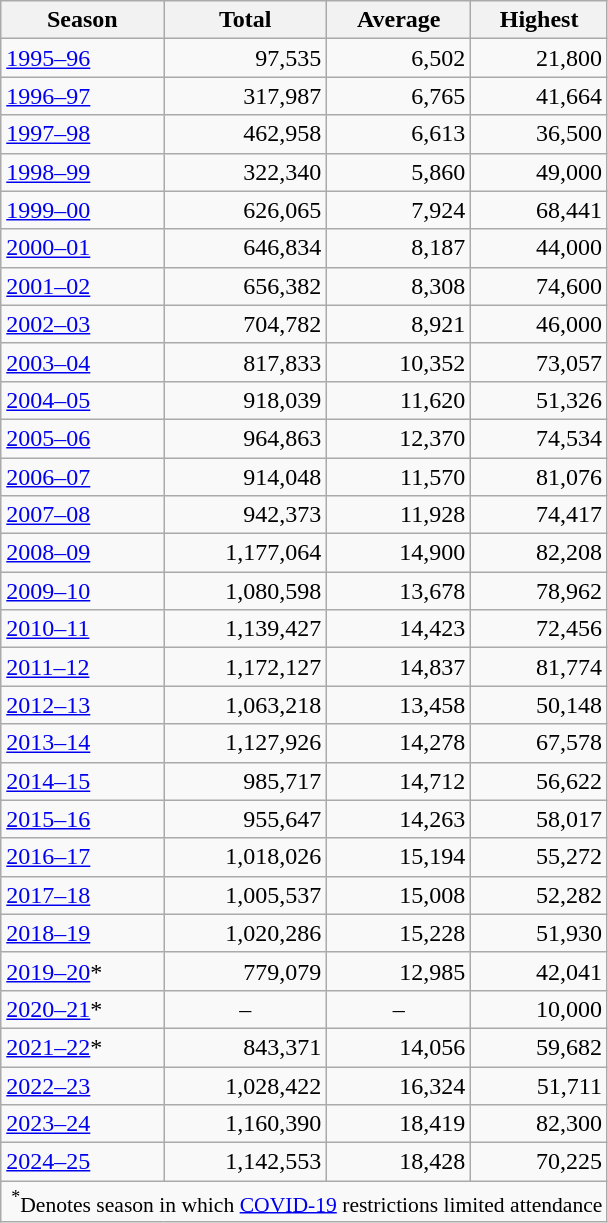<table class=wikitable>
<tr>
<th scope=col>Season</th>
<th scope=col>Total</th>
<th scope=col>Average</th>
<th scope=col>Highest</th>
</tr>
<tr>
<td><a href='#'>1995–96</a></td>
<td align=right>97,535</td>
<td align=right>6,502</td>
<td align=right>21,800</td>
</tr>
<tr>
<td><a href='#'>1996–97</a></td>
<td align=right>317,987</td>
<td align=right>6,765</td>
<td align=right>41,664</td>
</tr>
<tr>
<td><a href='#'>1997–98</a></td>
<td align=right>462,958</td>
<td align=right>6,613</td>
<td align=right>36,500</td>
</tr>
<tr>
<td><a href='#'>1998–99</a></td>
<td align=right>322,340</td>
<td align=right>5,860</td>
<td align=right>49,000</td>
</tr>
<tr>
<td><a href='#'>1999–00</a></td>
<td align=right>626,065</td>
<td align=right>7,924</td>
<td align=right>68,441</td>
</tr>
<tr>
<td><a href='#'>2000–01</a></td>
<td align=right>646,834</td>
<td align=right>8,187</td>
<td align=right>44,000</td>
</tr>
<tr>
<td><a href='#'>2001–02</a></td>
<td align=right>656,382</td>
<td align=right>8,308</td>
<td align=right>74,600</td>
</tr>
<tr>
<td><a href='#'>2002–03</a></td>
<td align=right>704,782</td>
<td align=right>8,921</td>
<td align=right>46,000</td>
</tr>
<tr>
<td><a href='#'>2003–04</a></td>
<td align=right>817,833</td>
<td align=right>10,352</td>
<td align=right>73,057</td>
</tr>
<tr>
<td><a href='#'>2004–05</a></td>
<td align=right>918,039</td>
<td align=right>11,620</td>
<td align=right>51,326</td>
</tr>
<tr>
<td><a href='#'>2005–06</a></td>
<td align=right>964,863</td>
<td align=right>12,370</td>
<td align=right>74,534</td>
</tr>
<tr>
<td><a href='#'>2006–07</a></td>
<td align=right>914,048</td>
<td align=right>11,570</td>
<td align=right>81,076</td>
</tr>
<tr>
<td><a href='#'>2007–08</a></td>
<td align=right>942,373</td>
<td align=right>11,928</td>
<td align=right>74,417</td>
</tr>
<tr>
<td><a href='#'>2008–09</a></td>
<td align=right>1,177,064</td>
<td align=right>14,900</td>
<td align=right>82,208</td>
</tr>
<tr>
<td><a href='#'>2009–10</a></td>
<td align=right>1,080,598</td>
<td align=right>13,678</td>
<td align=right>78,962</td>
</tr>
<tr>
<td><a href='#'>2010–11</a></td>
<td align=right>1,139,427</td>
<td align=right>14,423</td>
<td align=right>72,456</td>
</tr>
<tr>
<td><a href='#'>2011–12</a></td>
<td align=right>1,172,127</td>
<td align=right>14,837</td>
<td align=right>81,774</td>
</tr>
<tr>
<td><a href='#'>2012–13</a></td>
<td align=right>1,063,218</td>
<td align=right>13,458</td>
<td align=right>50,148</td>
</tr>
<tr>
<td><a href='#'>2013–14</a></td>
<td align=right>1,127,926</td>
<td align=right>14,278</td>
<td align=right>67,578</td>
</tr>
<tr>
<td><a href='#'>2014–15</a></td>
<td align=right>985,717</td>
<td align=right>14,712</td>
<td align=right>56,622</td>
</tr>
<tr>
<td><a href='#'>2015–16</a></td>
<td align=right>955,647</td>
<td align=right>14,263</td>
<td align=right>58,017</td>
</tr>
<tr>
<td><a href='#'>2016–17</a></td>
<td align=right>1,018,026</td>
<td align=right>15,194</td>
<td align=right>55,272</td>
</tr>
<tr>
<td><a href='#'>2017–18</a></td>
<td align=right>1,005,537</td>
<td align=right>15,008</td>
<td align=right>52,282</td>
</tr>
<tr>
<td><a href='#'>2018–19</a></td>
<td align=right>1,020,286</td>
<td align=right>15,228</td>
<td align=right>51,930</td>
</tr>
<tr>
<td><a href='#'>2019–20</a>*</td>
<td align=right>779,079</td>
<td align=right>12,985</td>
<td align=right>42,041</td>
</tr>
<tr>
<td><a href='#'>2020–21</a>*</td>
<td align=center>–</td>
<td align=center>–</td>
<td align=right>10,000</td>
</tr>
<tr>
<td><a href='#'>2021–22</a>*</td>
<td align=right>843,371</td>
<td align=right>14,056</td>
<td align=right>59,682</td>
</tr>
<tr>
<td><a href='#'>2022–23</a></td>
<td align=right>1,028,422</td>
<td align=right>16,324</td>
<td align=right>51,711</td>
</tr>
<tr>
<td><a href='#'>2023–24</a></td>
<td align=right>1,160,390</td>
<td align=right>18,419</td>
<td align=right>82,300</td>
</tr>
<tr>
<td><a href='#'>2024–25</a></td>
<td align=right>1,142,553</td>
<td align=right>18,428</td>
<td align=right>70,225</td>
</tr>
<tr>
<td colspan="6" style="text-align:left;font-size:90%"> <sup>*</sup>Denotes season in which <a href='#'>COVID-19</a> restrictions limited attendance</td>
</tr>
</table>
